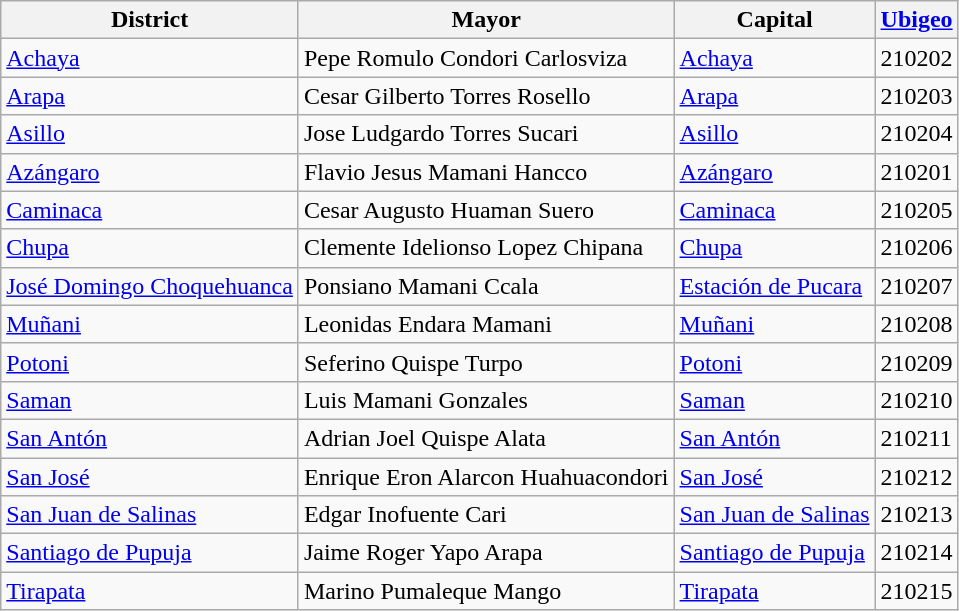<table class="wikitable sortable">
<tr>
<th>District</th>
<th>Mayor</th>
<th>Capital</th>
<th><a href='#'>Ubigeo</a></th>
</tr>
<tr>
<td><a href='#'>Achaya</a></td>
<td>Pepe Romulo Condori Carlosviza</td>
<td><a href='#'>Achaya</a></td>
<td>210202</td>
</tr>
<tr>
<td><a href='#'>Arapa</a></td>
<td>Cesar Gilberto Torres Rosello</td>
<td><a href='#'>Arapa</a></td>
<td>210203</td>
</tr>
<tr>
<td><a href='#'>Asillo</a></td>
<td>Jose Ludgardo Torres Sucari</td>
<td><a href='#'>Asillo</a></td>
<td>210204</td>
</tr>
<tr>
<td><a href='#'>Azángaro</a></td>
<td>Flavio Jesus Mamani Hancco</td>
<td><a href='#'>Azángaro</a></td>
<td>210201</td>
</tr>
<tr>
<td><a href='#'>Caminaca</a></td>
<td>Cesar Augusto Huaman Suero</td>
<td><a href='#'>Caminaca</a></td>
<td>210205</td>
</tr>
<tr>
<td><a href='#'>Chupa</a></td>
<td>Clemente Idelionso Lopez Chipana</td>
<td><a href='#'>Chupa</a></td>
<td>210206</td>
</tr>
<tr>
<td><a href='#'>José Domingo Choquehuanca</a></td>
<td>Ponsiano Mamani Ccala</td>
<td><a href='#'>Estación de Pucara</a></td>
<td>210207</td>
</tr>
<tr>
<td><a href='#'>Muñani</a></td>
<td>Leonidas Endara Mamani</td>
<td><a href='#'>Muñani</a></td>
<td>210208</td>
</tr>
<tr>
<td><a href='#'>Potoni</a></td>
<td>Seferino Quispe Turpo</td>
<td><a href='#'>Potoni</a></td>
<td>210209</td>
</tr>
<tr>
<td><a href='#'>Saman</a></td>
<td>Luis Mamani Gonzales</td>
<td><a href='#'>Saman</a></td>
<td>210210</td>
</tr>
<tr>
<td><a href='#'>San Antón</a></td>
<td>Adrian Joel Quispe Alata</td>
<td><a href='#'>San Antón</a></td>
<td>210211</td>
</tr>
<tr>
<td><a href='#'>San José</a></td>
<td>Enrique Eron Alarcon Huahuacondori</td>
<td><a href='#'>San José</a></td>
<td>210212</td>
</tr>
<tr>
<td><a href='#'>San Juan de Salinas</a></td>
<td>Edgar Inofuente Cari</td>
<td><a href='#'>San Juan de Salinas</a></td>
<td>210213</td>
</tr>
<tr>
<td><a href='#'>Santiago de Pupuja</a></td>
<td>Jaime Roger Yapo Arapa</td>
<td><a href='#'>Santiago de Pupuja</a></td>
<td>210214</td>
</tr>
<tr>
<td><a href='#'>Tirapata</a></td>
<td>Marino Pumaleque Mango</td>
<td><a href='#'>Tirapata</a></td>
<td>210215</td>
</tr>
</table>
